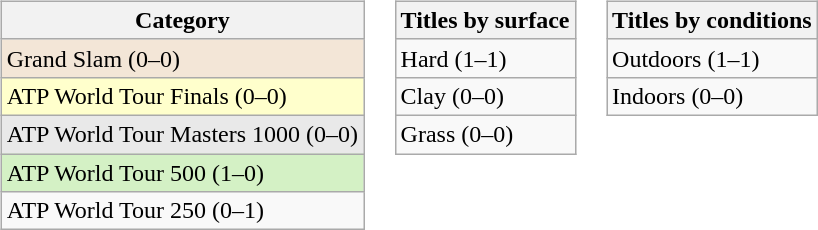<table>
<tr>
<td valign=top><br><table class=wikitable>
<tr>
<th>Category</th>
</tr>
<tr style="background:#f3e6d7;">
<td>Grand Slam (0–0)</td>
</tr>
<tr style="background:#ffc;">
<td>ATP World Tour Finals (0–0)</td>
</tr>
<tr style="background:#e9e9e9;">
<td>ATP World Tour Masters 1000 (0–0)</td>
</tr>
<tr style="background:#d4f1c5;">
<td>ATP World Tour 500 (1–0)</td>
</tr>
<tr>
<td>ATP World Tour 250 (0–1)</td>
</tr>
</table>
</td>
<td valign=top><br><table class=wikitable>
<tr>
<th>Titles by surface</th>
</tr>
<tr>
<td>Hard (1–1)</td>
</tr>
<tr>
<td>Clay (0–0)</td>
</tr>
<tr>
<td>Grass (0–0)</td>
</tr>
</table>
</td>
<td valign=top><br><table class=wikitable>
<tr>
<th>Titles by conditions</th>
</tr>
<tr>
<td>Outdoors (1–1)</td>
</tr>
<tr>
<td>Indoors (0–0)</td>
</tr>
</table>
</td>
</tr>
</table>
